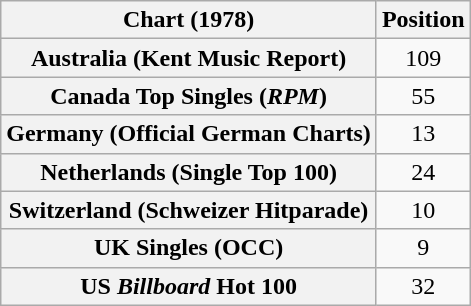<table class="wikitable sortable plainrowheaders" style="text-align:center">
<tr>
<th scope="col">Chart (1978)</th>
<th scope="col">Position</th>
</tr>
<tr>
<th scope="row">Australia (Kent Music Report)</th>
<td>109</td>
</tr>
<tr>
<th scope="row">Canada Top Singles (<em>RPM</em>)</th>
<td>55</td>
</tr>
<tr>
<th scope="row">Germany (Official German Charts)</th>
<td>13</td>
</tr>
<tr>
<th scope="row">Netherlands (Single Top 100)</th>
<td>24</td>
</tr>
<tr>
<th scope="row">Switzerland (Schweizer Hitparade)</th>
<td>10</td>
</tr>
<tr>
<th scope="row">UK Singles (OCC)</th>
<td>9</td>
</tr>
<tr>
<th scope="row">US <em>Billboard</em> Hot 100</th>
<td>32</td>
</tr>
</table>
